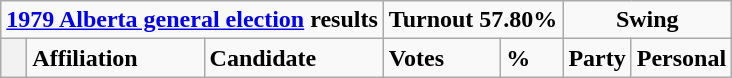<table class="wikitable">
<tr>
<td colspan="3" align=center><strong><a href='#'>1979 Alberta general election</a> results</strong></td>
<td colspan="2"><strong>Turnout 57.80%</strong></td>
<td colspan="2" align=center><strong>Swing</strong></td>
</tr>
<tr>
<th style="width: 10px;"></th>
<td><strong>Affiliation</strong></td>
<td><strong>Candidate</strong></td>
<td><strong>Votes</strong></td>
<td><strong>%</strong></td>
<td><strong>Party</strong></td>
<td><strong>Personal</strong><br>






</td>
</tr>
</table>
